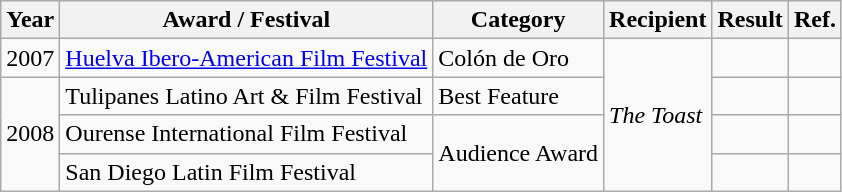<table class="wikitable">
<tr>
<th>Year</th>
<th>Award / Festival</th>
<th>Category</th>
<th>Recipient</th>
<th>Result</th>
<th>Ref.</th>
</tr>
<tr>
<td>2007</td>
<td><a href='#'>Huelva Ibero-American Film Festival</a></td>
<td>Colón de Oro</td>
<td rowspan="4"><em>The Toast</em></td>
<td></td>
<td></td>
</tr>
<tr>
<td rowspan="3">2008</td>
<td>Tulipanes Latino Art & Film Festival</td>
<td>Best Feature</td>
<td></td>
<td></td>
</tr>
<tr>
<td>Ourense International Film Festival</td>
<td rowspan="2">Audience Award</td>
<td></td>
<td></td>
</tr>
<tr>
<td>San Diego Latin Film Festival</td>
<td></td>
<td></td>
</tr>
</table>
